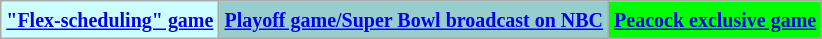<table class="wikitable">
<tr>
<td bgcolor="#ccffff"><small><strong><a href='#'>"Flex-scheduling" game</a></strong></small></td>
<td bgcolor="#96cdcd"><small><strong><a href='#'>Playoff game/Super Bowl broadcast on NBC</a></strong></small></td>
<td bgcolor="#00FF00"><small><strong><a href='#'>Peacock exclusive game</a></strong></small></td>
</tr>
</table>
